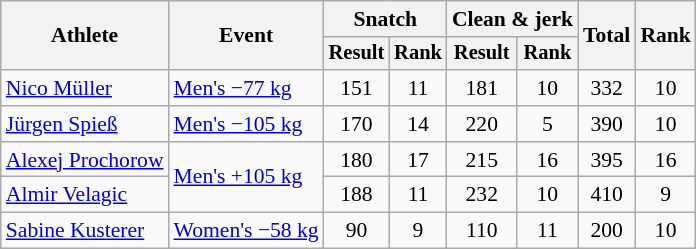<table class="wikitable" style="font-size:90%">
<tr>
<th rowspan="2">Athlete</th>
<th rowspan="2">Event</th>
<th colspan="2">Snatch</th>
<th colspan="2">Clean & jerk</th>
<th rowspan="2">Total</th>
<th rowspan="2">Rank</th>
</tr>
<tr style="font-size:95%">
<th>Result</th>
<th>Rank</th>
<th>Result</th>
<th>Rank</th>
</tr>
<tr align=center>
<td align=left><a href='#'>Nico Müller</a></td>
<td align=left><a href='#'>Men's −77 kg</a></td>
<td>151</td>
<td>11</td>
<td>181</td>
<td>10</td>
<td>332</td>
<td>10</td>
</tr>
<tr align=center>
<td align=left><a href='#'>Jürgen Spieß</a></td>
<td align=left><a href='#'>Men's −105 kg</a></td>
<td>170</td>
<td>14</td>
<td>220</td>
<td>5</td>
<td>390</td>
<td>10</td>
</tr>
<tr align=center>
<td align=left><a href='#'>Alexej Prochorow</a></td>
<td align=left rowspan=2><a href='#'>Men's +105 kg</a></td>
<td>180</td>
<td>17</td>
<td>215</td>
<td>16</td>
<td>395</td>
<td>16</td>
</tr>
<tr align=center>
<td align=left><a href='#'>Almir Velagic</a></td>
<td>188</td>
<td>11</td>
<td>232</td>
<td>10</td>
<td>410</td>
<td>9</td>
</tr>
<tr align=center>
<td align=left><a href='#'>Sabine Kusterer</a></td>
<td align=left><a href='#'>Women's −58 kg</a></td>
<td>90</td>
<td>9</td>
<td>110</td>
<td>11</td>
<td>200</td>
<td>10</td>
</tr>
</table>
